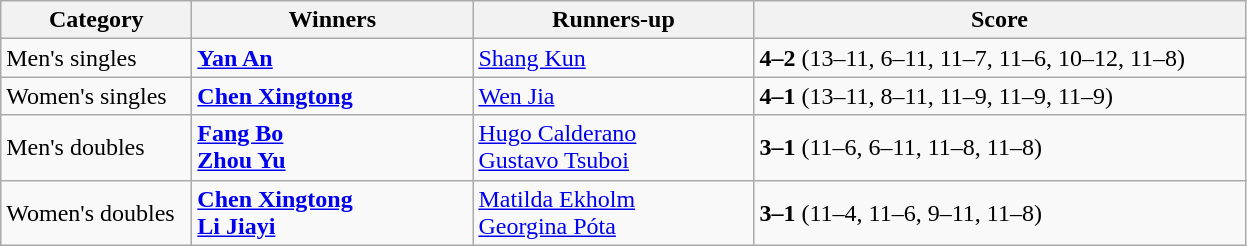<table class=wikitable style="white-space:nowrap;">
<tr>
<th scope="col" style="width: 120px;">Category</th>
<th scope="col" style="width: 180px;">Winners</th>
<th scope="col" style="width: 180px;">Runners-up</th>
<th scope="col" style="width: 320px;">Score</th>
</tr>
<tr>
<td>Men's singles</td>
<td> <strong><a href='#'>Yan An</a></strong></td>
<td> <a href='#'>Shang Kun</a></td>
<td><strong>4–2</strong> (13–11, 6–11, 11–7, 11–6, 10–12, 11–8)</td>
</tr>
<tr>
<td>Women's singles</td>
<td> <strong><a href='#'>Chen Xingtong</a></strong></td>
<td> <a href='#'>Wen Jia</a></td>
<td><strong>4–1</strong> (13–11, 8–11, 11–9, 11–9, 11–9)</td>
</tr>
<tr>
<td>Men's doubles</td>
<td> <strong><a href='#'>Fang Bo</a></strong><br> <strong><a href='#'>Zhou Yu</a></strong></td>
<td> <a href='#'>Hugo Calderano</a><br> <a href='#'>Gustavo Tsuboi</a></td>
<td><strong>3–1</strong> (11–6, 6–11, 11–8, 11–8)</td>
</tr>
<tr>
<td>Women's doubles</td>
<td> <strong><a href='#'>Chen Xingtong</a></strong><br> <strong><a href='#'>Li Jiayi</a></strong></td>
<td> <a href='#'>Matilda Ekholm</a><br> <a href='#'>Georgina Póta</a></td>
<td><strong>3–1</strong> (11–4, 11–6, 9–11, 11–8)</td>
</tr>
</table>
